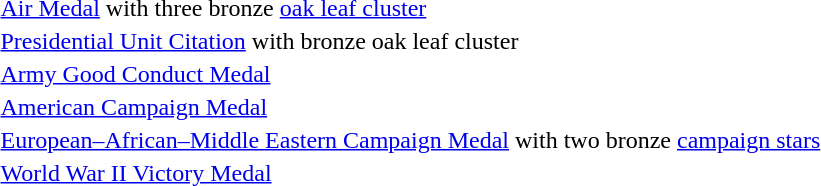<table>
<tr>
<td></td>
<td><a href='#'>Air Medal</a> with three bronze <a href='#'>oak leaf cluster</a></td>
</tr>
<tr>
<td></td>
<td><a href='#'>Presidential Unit Citation</a> with bronze oak leaf cluster</td>
</tr>
<tr>
<td></td>
<td><a href='#'>Army Good Conduct Medal</a></td>
</tr>
<tr>
<td></td>
<td><a href='#'>American Campaign Medal</a></td>
</tr>
<tr>
<td></td>
<td><a href='#'>European–African–Middle Eastern Campaign Medal</a> with two bronze <a href='#'>campaign stars</a></td>
</tr>
<tr>
<td></td>
<td><a href='#'>World War II Victory Medal</a></td>
</tr>
</table>
